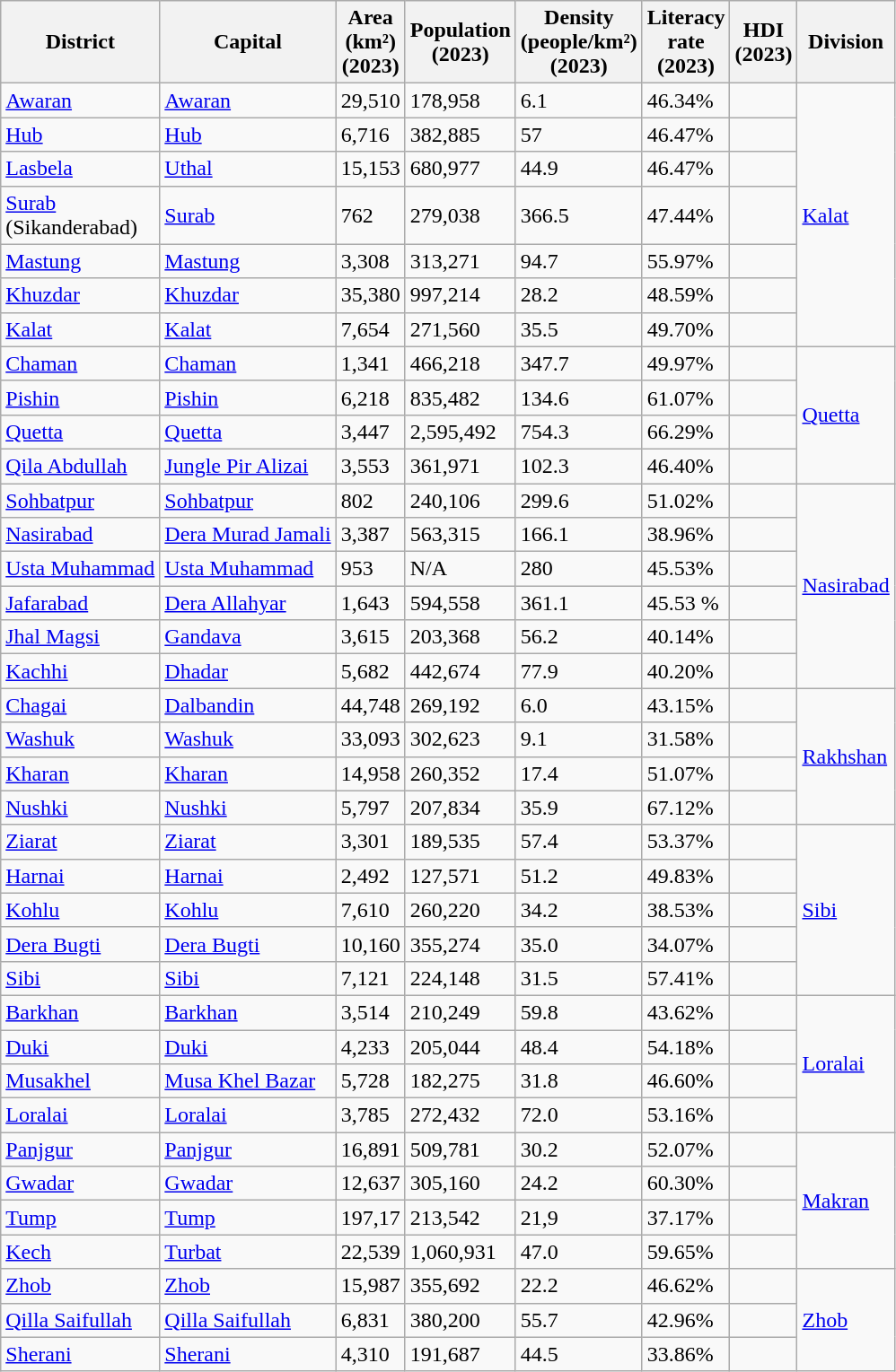<table class="wikitable sortable static-row-numbers static-row-header-hash">
<tr>
<th>District</th>
<th>Capital</th>
<th>Area<br>(km²)<br>(2023)</th>
<th>Population<br>(2023)</th>
<th>Density<br>(people/km²)<br>(2023)</th>
<th>Literacy<br>rate<br>(2023)</th>
<th>HDI<br>(2023)</th>
<th>Division</th>
</tr>
<tr>
<td><a href='#'>Awaran</a></td>
<td><a href='#'>Awaran</a></td>
<td>29,510</td>
<td>178,958</td>
<td>6.1</td>
<td>46.34%</td>
<td></td>
<td rowspan="7"><a href='#'>Kalat</a></td>
</tr>
<tr>
<td><a href='#'>Hub</a></td>
<td><a href='#'>Hub</a></td>
<td>6,716</td>
<td>382,885</td>
<td>57</td>
<td>46.47%</td>
<td></td>
</tr>
<tr>
<td><a href='#'>Lasbela</a></td>
<td><a href='#'>Uthal</a></td>
<td>15,153</td>
<td>680,977</td>
<td>44.9</td>
<td>46.47%</td>
<td></td>
</tr>
<tr>
<td><a href='#'>Surab</a><br>(Sikanderabad)</td>
<td><a href='#'>Surab</a></td>
<td>762</td>
<td>279,038</td>
<td>366.5</td>
<td>47.44%</td>
<td></td>
</tr>
<tr>
<td><a href='#'>Mastung</a></td>
<td><a href='#'>Mastung</a></td>
<td>3,308</td>
<td>313,271</td>
<td>94.7</td>
<td>55.97%</td>
<td></td>
</tr>
<tr>
<td><a href='#'>Khuzdar</a></td>
<td><a href='#'>Khuzdar</a></td>
<td>35,380</td>
<td>997,214</td>
<td>28.2</td>
<td>48.59%</td>
<td></td>
</tr>
<tr>
<td><a href='#'>Kalat</a></td>
<td><a href='#'>Kalat</a></td>
<td>7,654</td>
<td>271,560</td>
<td>35.5</td>
<td>49.70%</td>
<td></td>
</tr>
<tr>
<td><a href='#'>Chaman</a></td>
<td><a href='#'>Chaman</a></td>
<td>1,341</td>
<td>466,218</td>
<td>347.7</td>
<td>49.97%</td>
<td></td>
<td rowspan="4"><a href='#'>Quetta</a></td>
</tr>
<tr>
<td><a href='#'>Pishin</a></td>
<td><a href='#'>Pishin</a></td>
<td>6,218</td>
<td>835,482</td>
<td>134.6</td>
<td>61.07%</td>
<td></td>
</tr>
<tr>
<td><a href='#'>Quetta</a></td>
<td><a href='#'>Quetta</a></td>
<td>3,447</td>
<td>2,595,492</td>
<td>754.3</td>
<td>66.29%</td>
<td></td>
</tr>
<tr>
<td><a href='#'>Qila Abdullah</a></td>
<td><a href='#'>Jungle Pir Alizai</a></td>
<td>3,553</td>
<td>361,971</td>
<td>102.3</td>
<td>46.40%</td>
<td></td>
</tr>
<tr>
<td><a href='#'>Sohbatpur</a></td>
<td><a href='#'>Sohbatpur</a></td>
<td>802</td>
<td>240,106</td>
<td>299.6</td>
<td>51.02%</td>
<td></td>
<td rowspan="6"><a href='#'>Nasirabad</a></td>
</tr>
<tr>
<td><a href='#'>Nasirabad</a></td>
<td><a href='#'>Dera Murad Jamali</a></td>
<td>3,387</td>
<td>563,315</td>
<td>166.1</td>
<td>38.96%</td>
<td></td>
</tr>
<tr>
<td><a href='#'>Usta Muhammad</a></td>
<td><a href='#'>Usta Muhammad</a></td>
<td>953</td>
<td>N/A</td>
<td>280</td>
<td>45.53%</td>
<td></td>
</tr>
<tr>
<td><a href='#'>Jafarabad</a></td>
<td><a href='#'>Dera Allahyar</a></td>
<td>1,643</td>
<td>594,558</td>
<td>361.1</td>
<td>45.53 %</td>
<td></td>
</tr>
<tr>
<td><a href='#'>Jhal Magsi</a></td>
<td><a href='#'>Gandava</a></td>
<td>3,615</td>
<td>203,368</td>
<td>56.2</td>
<td>40.14%</td>
<td></td>
</tr>
<tr>
<td><a href='#'>Kachhi</a></td>
<td><a href='#'>Dhadar</a></td>
<td>5,682</td>
<td>442,674</td>
<td>77.9</td>
<td>40.20%</td>
<td></td>
</tr>
<tr>
<td><a href='#'>Chagai</a></td>
<td><a href='#'>Dalbandin</a></td>
<td>44,748</td>
<td>269,192</td>
<td>6.0</td>
<td>43.15%</td>
<td></td>
<td rowspan="4"><a href='#'>Rakhshan</a></td>
</tr>
<tr>
<td><a href='#'>Washuk</a></td>
<td><a href='#'>Washuk</a></td>
<td>33,093</td>
<td>302,623</td>
<td>9.1</td>
<td>31.58%</td>
<td></td>
</tr>
<tr>
<td><a href='#'>Kharan</a></td>
<td><a href='#'>Kharan</a></td>
<td>14,958</td>
<td>260,352</td>
<td>17.4</td>
<td>51.07%</td>
<td></td>
</tr>
<tr>
<td><a href='#'>Nushki</a></td>
<td><a href='#'>Nushki</a></td>
<td>5,797</td>
<td>207,834</td>
<td>35.9</td>
<td>67.12%</td>
<td></td>
</tr>
<tr>
<td><a href='#'>Ziarat</a></td>
<td><a href='#'>Ziarat</a></td>
<td>3,301</td>
<td>189,535</td>
<td>57.4</td>
<td>53.37%</td>
<td></td>
<td rowspan="5"><a href='#'>Sibi</a></td>
</tr>
<tr>
<td><a href='#'>Harnai</a></td>
<td><a href='#'>Harnai</a></td>
<td>2,492</td>
<td>127,571</td>
<td>51.2</td>
<td>49.83%</td>
<td></td>
</tr>
<tr>
<td><a href='#'>Kohlu</a></td>
<td><a href='#'>Kohlu</a></td>
<td>7,610</td>
<td>260,220</td>
<td>34.2</td>
<td>38.53%</td>
<td></td>
</tr>
<tr>
<td><a href='#'>Dera Bugti</a></td>
<td><a href='#'>Dera Bugti</a></td>
<td>10,160</td>
<td>355,274</td>
<td>35.0</td>
<td>34.07%</td>
<td></td>
</tr>
<tr>
<td><a href='#'>Sibi</a></td>
<td><a href='#'>Sibi</a></td>
<td>7,121</td>
<td>224,148</td>
<td>31.5</td>
<td>57.41%</td>
<td></td>
</tr>
<tr>
<td><a href='#'>Barkhan</a></td>
<td><a href='#'>Barkhan</a></td>
<td>3,514</td>
<td>210,249</td>
<td>59.8</td>
<td>43.62%</td>
<td></td>
<td rowspan="4"><a href='#'>Loralai</a></td>
</tr>
<tr>
<td><a href='#'>Duki</a></td>
<td><a href='#'>Duki</a></td>
<td>4,233</td>
<td>205,044</td>
<td>48.4</td>
<td>54.18%</td>
<td></td>
</tr>
<tr>
<td><a href='#'>Musakhel</a></td>
<td><a href='#'>Musa Khel Bazar</a></td>
<td>5,728</td>
<td>182,275</td>
<td>31.8</td>
<td>46.60%</td>
<td></td>
</tr>
<tr>
<td><a href='#'>Loralai</a></td>
<td><a href='#'>Loralai</a></td>
<td>3,785</td>
<td>272,432</td>
<td>72.0</td>
<td>53.16%</td>
<td></td>
</tr>
<tr>
<td><a href='#'>Panjgur</a></td>
<td><a href='#'>Panjgur</a></td>
<td>16,891</td>
<td>509,781</td>
<td>30.2</td>
<td>52.07%</td>
<td></td>
<td rowspan="4"><a href='#'>Makran</a></td>
</tr>
<tr>
<td><a href='#'>Gwadar</a></td>
<td><a href='#'>Gwadar</a></td>
<td>12,637</td>
<td>305,160</td>
<td>24.2</td>
<td>60.30%</td>
<td></td>
</tr>
<tr>
<td><a href='#'>Tump</a></td>
<td><a href='#'>Tump</a></td>
<td>197,17</td>
<td>213,542</td>
<td>21,9</td>
<td>37.17%</td>
<td></td>
</tr>
<tr>
<td><a href='#'>Kech</a></td>
<td><a href='#'>Turbat</a></td>
<td>22,539</td>
<td>1,060,931</td>
<td>47.0</td>
<td>59.65%</td>
<td></td>
</tr>
<tr>
<td><a href='#'>Zhob</a></td>
<td><a href='#'>Zhob</a></td>
<td>15,987</td>
<td>355,692</td>
<td>22.2</td>
<td>46.62%</td>
<td></td>
<td rowspan="3"><a href='#'>Zhob</a></td>
</tr>
<tr>
<td><a href='#'>Qilla Saifullah</a></td>
<td><a href='#'>Qilla Saifullah</a></td>
<td>6,831</td>
<td>380,200</td>
<td>55.7</td>
<td>42.96%</td>
<td></td>
</tr>
<tr>
<td><a href='#'>Sherani</a></td>
<td><a href='#'>Sherani</a></td>
<td>4,310</td>
<td>191,687</td>
<td>44.5</td>
<td>33.86%</td>
<td></td>
</tr>
</table>
